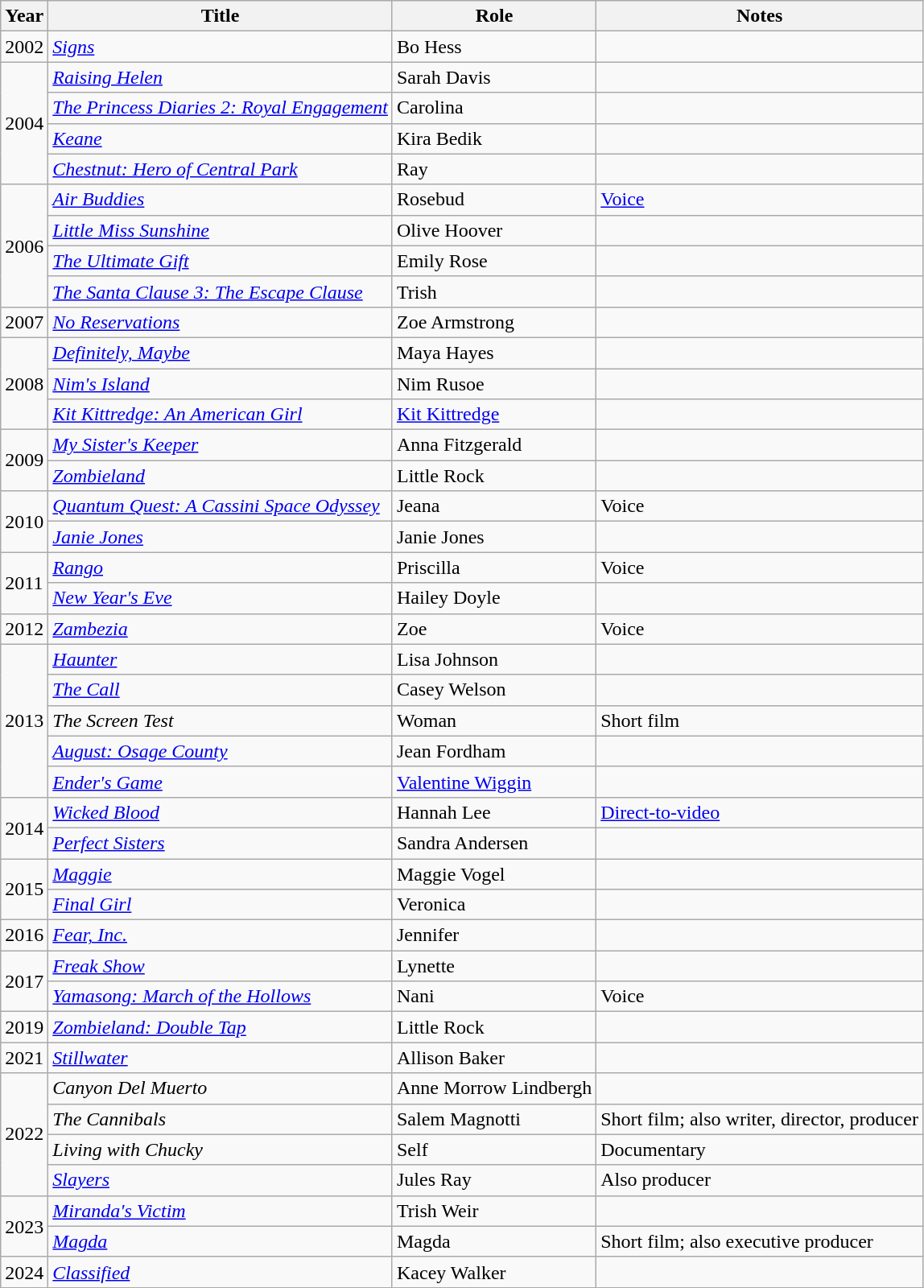<table class="wikitable sortable">
<tr>
<th>Year</th>
<th>Title</th>
<th>Role</th>
<th class=unsortable>Notes</th>
</tr>
<tr>
<td>2002</td>
<td><em><a href='#'>Signs</a></em></td>
<td>Bo Hess</td>
<td></td>
</tr>
<tr>
<td rowspan="4">2004</td>
<td><em><a href='#'>Raising Helen</a></em></td>
<td>Sarah Davis</td>
<td></td>
</tr>
<tr>
<td><em><a href='#'>The Princess Diaries 2: Royal Engagement</a></em></td>
<td>Carolina</td>
<td></td>
</tr>
<tr>
<td><em><a href='#'>Keane</a></em></td>
<td>Kira Bedik</td>
<td></td>
</tr>
<tr>
<td><em><a href='#'>Chestnut: Hero of Central Park</a></em></td>
<td>Ray</td>
<td></td>
</tr>
<tr>
<td rowspan="4">2006</td>
<td><em><a href='#'>Air Buddies</a></em></td>
<td>Rosebud</td>
<td><a href='#'>Voice</a></td>
</tr>
<tr>
<td><em><a href='#'>Little Miss Sunshine</a></em></td>
<td>Olive Hoover</td>
<td></td>
</tr>
<tr>
<td><em><a href='#'>The Ultimate Gift</a></em></td>
<td>Emily Rose</td>
<td></td>
</tr>
<tr>
<td><em><a href='#'>The Santa Clause 3: The Escape Clause</a></em></td>
<td>Trish</td>
<td></td>
</tr>
<tr>
<td>2007</td>
<td><em><a href='#'>No Reservations</a></em></td>
<td>Zoe Armstrong</td>
<td></td>
</tr>
<tr>
<td rowspan="3">2008</td>
<td><em><a href='#'>Definitely, Maybe</a></em></td>
<td>Maya Hayes</td>
<td></td>
</tr>
<tr>
<td><em><a href='#'>Nim's Island</a></em></td>
<td>Nim Rusoe</td>
<td></td>
</tr>
<tr>
<td><em><a href='#'>Kit Kittredge: An American Girl</a></em></td>
<td><a href='#'>Kit Kittredge</a></td>
<td></td>
</tr>
<tr>
<td rowspan="2">2009</td>
<td><em><a href='#'>My Sister's Keeper</a></em></td>
<td>Anna Fitzgerald</td>
<td></td>
</tr>
<tr>
<td><em><a href='#'>Zombieland</a></em></td>
<td>Little Rock</td>
<td></td>
</tr>
<tr>
<td rowspan="2">2010</td>
<td><em><a href='#'>Quantum Quest: A Cassini Space Odyssey</a></em></td>
<td>Jeana</td>
<td>Voice</td>
</tr>
<tr>
<td><em><a href='#'>Janie Jones</a></em></td>
<td>Janie Jones</td>
<td></td>
</tr>
<tr>
<td rowspan="2">2011</td>
<td><em><a href='#'>Rango</a></em></td>
<td>Priscilla</td>
<td>Voice</td>
</tr>
<tr>
<td><em><a href='#'>New Year's Eve</a></em></td>
<td>Hailey Doyle</td>
<td></td>
</tr>
<tr>
<td>2012</td>
<td><em><a href='#'>Zambezia</a></em></td>
<td>Zoe</td>
<td>Voice</td>
</tr>
<tr>
<td rowspan="5">2013</td>
<td><em><a href='#'>Haunter</a></em></td>
<td>Lisa Johnson</td>
<td></td>
</tr>
<tr>
<td><em><a href='#'>The Call</a></em></td>
<td>Casey Welson</td>
<td></td>
</tr>
<tr>
<td><em>The Screen Test</em></td>
<td>Woman</td>
<td>Short film</td>
</tr>
<tr>
<td><em><a href='#'>August: Osage County</a></em></td>
<td>Jean Fordham</td>
<td></td>
</tr>
<tr>
<td><em><a href='#'>Ender's Game</a></em></td>
<td><a href='#'>Valentine Wiggin</a></td>
<td></td>
</tr>
<tr>
<td rowspan="2">2014</td>
<td><em><a href='#'>Wicked Blood</a></em></td>
<td>Hannah Lee</td>
<td><a href='#'>Direct-to-video</a></td>
</tr>
<tr>
<td><em><a href='#'>Perfect Sisters</a></em></td>
<td>Sandra Andersen</td>
<td></td>
</tr>
<tr>
<td rowspan="2">2015</td>
<td><em><a href='#'>Maggie</a></em></td>
<td>Maggie Vogel</td>
<td></td>
</tr>
<tr>
<td><em><a href='#'>Final Girl</a></em></td>
<td>Veronica</td>
<td></td>
</tr>
<tr>
<td>2016</td>
<td><em><a href='#'>Fear, Inc.</a></em></td>
<td>Jennifer</td>
<td></td>
</tr>
<tr>
<td rowspan="2">2017</td>
<td><em><a href='#'>Freak Show</a></em></td>
<td>Lynette</td>
<td></td>
</tr>
<tr>
<td><em><a href='#'>Yamasong: March of the Hollows</a></em></td>
<td>Nani</td>
<td>Voice</td>
</tr>
<tr>
<td>2019</td>
<td><em><a href='#'>Zombieland: Double Tap</a></em></td>
<td>Little Rock</td>
<td></td>
</tr>
<tr>
<td>2021</td>
<td><em><a href='#'>Stillwater</a></em></td>
<td>Allison Baker</td>
<td></td>
</tr>
<tr>
<td rowspan="4">2022</td>
<td><em>Canyon Del Muerto</em></td>
<td>Anne Morrow Lindbergh</td>
<td></td>
</tr>
<tr>
<td><em>The Cannibals</em></td>
<td>Salem Magnotti</td>
<td>Short film; also writer, director, producer</td>
</tr>
<tr>
<td><em>Living with Chucky</em></td>
<td>Self</td>
<td>Documentary</td>
</tr>
<tr>
<td><em><a href='#'>Slayers</a></em></td>
<td>Jules Ray</td>
<td>Also producer</td>
</tr>
<tr>
<td rowspan="2">2023</td>
<td><em><a href='#'>Miranda's Victim</a></em></td>
<td>Trish Weir</td>
<td></td>
</tr>
<tr>
<td><em><a href='#'>Magda</a></em></td>
<td>Magda</td>
<td>Short film; also executive producer</td>
</tr>
<tr>
<td>2024</td>
<td><em><a href='#'>Classified</a></em></td>
<td>Kacey Walker</td>
<td></td>
</tr>
</table>
